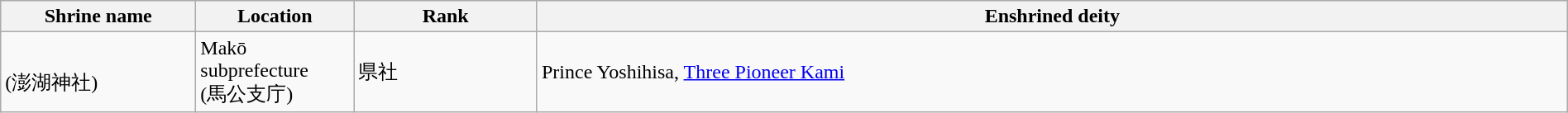<table width=100% class="wikitable">
<tr>
<th>Shrine name</th>
<th>Location</th>
<th>Rank</th>
<th>Enshrined deity</th>
</tr>
<tr>
<td width=150><br>(澎湖神社)</td>
<td width=120>Makō subprefecture<br>(馬公支庁)</td>
<td>県社</td>
<td>Prince Yoshihisa, <a href='#'>Three Pioneer Kami</a></td>
</tr>
</table>
